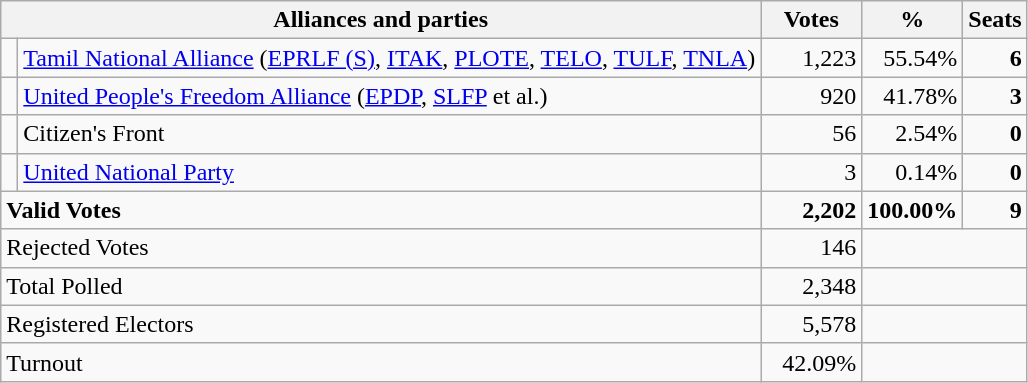<table class="wikitable" border="1" style="text-align:right;">
<tr>
<th valign=bottom align=left colspan=2>Alliances and parties</th>
<th valign=bottom align=center width="60">Votes</th>
<th valign=bottom align=center width="50">%</th>
<th valign=bottom align=center>Seats</th>
</tr>
<tr>
<td bgcolor=> </td>
<td align=left><a href='#'>Tamil National Alliance</a> (<a href='#'>EPRLF (S)</a>, <a href='#'>ITAK</a>, <a href='#'>PLOTE</a>, <a href='#'>TELO</a>, <a href='#'>TULF</a>, <a href='#'>TNLA</a>)</td>
<td>1,223</td>
<td>55.54%</td>
<td><strong>6</strong></td>
</tr>
<tr>
<td bgcolor=> </td>
<td align=left><a href='#'>United People's Freedom Alliance</a> (<a href='#'>EPDP</a>, <a href='#'>SLFP</a> et al.)</td>
<td>920</td>
<td>41.78%</td>
<td><strong>3</strong></td>
</tr>
<tr>
<td></td>
<td align=left>Citizen's Front</td>
<td>56</td>
<td>2.54%</td>
<td><strong>0</strong></td>
</tr>
<tr>
<td bgcolor=> </td>
<td align=left><a href='#'>United National Party</a></td>
<td>3</td>
<td>0.14%</td>
<td><strong>0</strong></td>
</tr>
<tr>
<td colspan=2 align=left><strong>Valid Votes</strong></td>
<td><strong>2,202</strong></td>
<td><strong>100.00%</strong></td>
<td><strong>9</strong></td>
</tr>
<tr>
<td colspan=2 align=left>Rejected Votes</td>
<td>146</td>
<td colspan=2></td>
</tr>
<tr>
<td colspan=2 align=left>Total Polled</td>
<td>2,348</td>
<td colspan=2></td>
</tr>
<tr>
<td colspan=2 align=left>Registered Electors</td>
<td>5,578</td>
<td colspan=2></td>
</tr>
<tr>
<td colspan=2 align=left>Turnout</td>
<td>42.09%</td>
<td colspan=2></td>
</tr>
</table>
